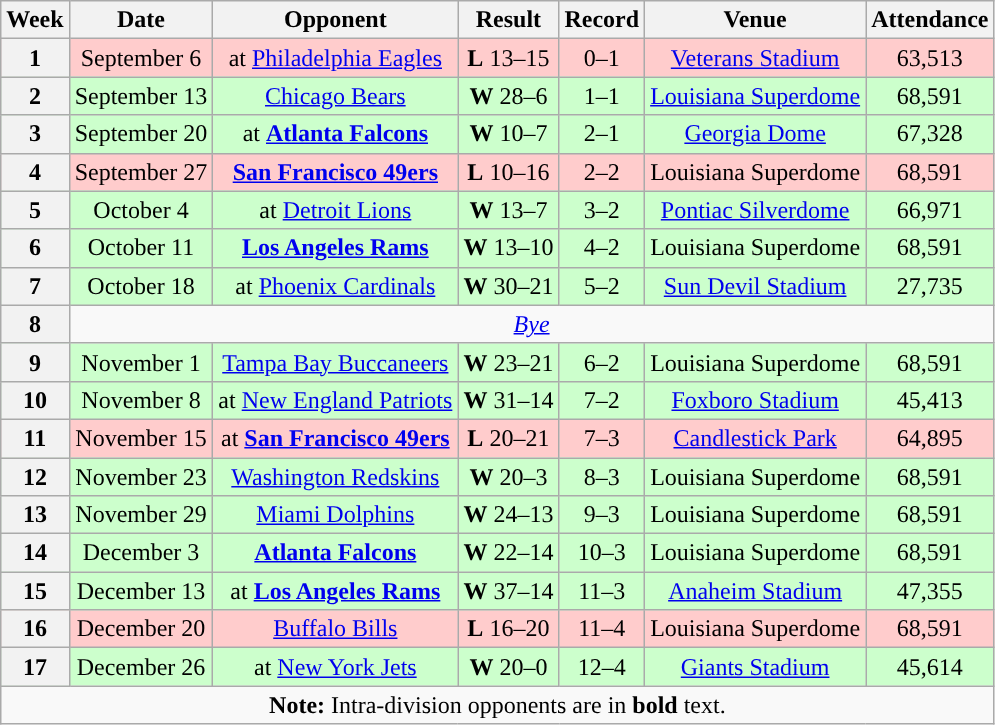<table class="wikitable" style="text-align:center">
<tr>
<th>Week</th>
<th>Date</th>
<th>Opponent</th>
<th>Result</th>
<th>Record</th>
<th>Venue</th>
<th>Attendance</th>
</tr>
<tr style="background:#fcc">
<th>1</th>
<td>September 6</td>
<td>at <a href='#'>Philadelphia Eagles</a></td>
<td><strong>L</strong> 13–15</td>
<td>0–1</td>
<td><a href='#'>Veterans Stadium</a></td>
<td>63,513</td>
</tr>
<tr style="background:#cfc">
<th>2</th>
<td>September 13</td>
<td><a href='#'>Chicago Bears</a></td>
<td><strong>W</strong> 28–6</td>
<td>1–1</td>
<td><a href='#'>Louisiana Superdome</a></td>
<td>68,591</td>
</tr>
<tr style="background:#cfc">
<th>3</th>
<td>September 20</td>
<td>at <strong><a href='#'>Atlanta Falcons</a></strong></td>
<td><strong>W</strong> 10–7</td>
<td>2–1</td>
<td><a href='#'>Georgia Dome</a></td>
<td>67,328</td>
</tr>
<tr style="background:#fcc">
<th>4</th>
<td>September 27</td>
<td><strong><a href='#'>San Francisco 49ers</a></strong></td>
<td><strong>L</strong> 10–16</td>
<td>2–2</td>
<td>Louisiana Superdome</td>
<td>68,591</td>
</tr>
<tr style="background:#cfc">
<th>5</th>
<td>October 4</td>
<td>at <a href='#'>Detroit Lions</a></td>
<td><strong>W</strong> 13–7</td>
<td>3–2</td>
<td><a href='#'>Pontiac Silverdome</a></td>
<td>66,971</td>
</tr>
<tr style="background:#cfc">
<th>6</th>
<td>October 11</td>
<td><strong><a href='#'>Los Angeles Rams</a></strong></td>
<td><strong>W</strong> 13–10</td>
<td>4–2</td>
<td>Louisiana Superdome</td>
<td>68,591</td>
</tr>
<tr style="background:#cfc">
<th>7</th>
<td>October 18</td>
<td>at <a href='#'>Phoenix Cardinals</a></td>
<td><strong>W</strong> 30–21</td>
<td>5–2</td>
<td><a href='#'>Sun Devil Stadium</a></td>
<td>27,735</td>
</tr>
<tr>
<th>8</th>
<td colspan="7"><em><a href='#'>Bye</a></em></td>
</tr>
<tr style="background:#cfc">
<th>9</th>
<td>November 1</td>
<td><a href='#'>Tampa Bay Buccaneers</a></td>
<td><strong>W</strong> 23–21</td>
<td>6–2</td>
<td>Louisiana Superdome</td>
<td>68,591</td>
</tr>
<tr style="background:#cfc">
<th>10</th>
<td>November 8</td>
<td>at <a href='#'>New England Patriots</a></td>
<td><strong>W</strong> 31–14</td>
<td>7–2</td>
<td><a href='#'>Foxboro Stadium</a></td>
<td>45,413</td>
</tr>
<tr style="background:#fcc">
<th>11</th>
<td>November 15</td>
<td>at <strong><a href='#'>San Francisco 49ers</a></strong></td>
<td><strong>L</strong> 20–21</td>
<td>7–3</td>
<td><a href='#'>Candlestick Park</a></td>
<td>64,895</td>
</tr>
<tr style="background:#cfc">
<th>12</th>
<td>November 23</td>
<td><a href='#'>Washington Redskins</a></td>
<td><strong>W</strong> 20–3</td>
<td>8–3</td>
<td>Louisiana Superdome</td>
<td>68,591</td>
</tr>
<tr style="background:#cfc">
<th>13</th>
<td>November 29</td>
<td><a href='#'>Miami Dolphins</a></td>
<td><strong>W</strong> 24–13</td>
<td>9–3</td>
<td>Louisiana Superdome</td>
<td>68,591</td>
</tr>
<tr style="background:#cfc">
<th>14</th>
<td>December 3</td>
<td><strong><a href='#'>Atlanta Falcons</a></strong></td>
<td><strong>W</strong> 22–14</td>
<td>10–3</td>
<td>Louisiana Superdome</td>
<td>68,591</td>
</tr>
<tr style="background:#cfc">
<th>15</th>
<td>December 13</td>
<td>at <strong><a href='#'>Los Angeles Rams</a></strong></td>
<td><strong>W</strong> 37–14</td>
<td>11–3</td>
<td><a href='#'>Anaheim Stadium</a></td>
<td>47,355</td>
</tr>
<tr style="background:#fcc">
<th>16</th>
<td>December 20</td>
<td><a href='#'>Buffalo Bills</a></td>
<td><strong>L</strong> 16–20</td>
<td>11–4</td>
<td>Louisiana Superdome</td>
<td>68,591</td>
</tr>
<tr style="background:#cfc">
<th>17</th>
<td>December 26</td>
<td>at <a href='#'>New York Jets</a></td>
<td><strong>W</strong> 20–0</td>
<td>12–4</td>
<td><a href='#'>Giants Stadium</a></td>
<td>45,614</td>
</tr>
<tr>
<td colspan="8"><strong>Note:</strong> Intra-division opponents are in <strong>bold</strong> text.</td>
</tr>
</table>
